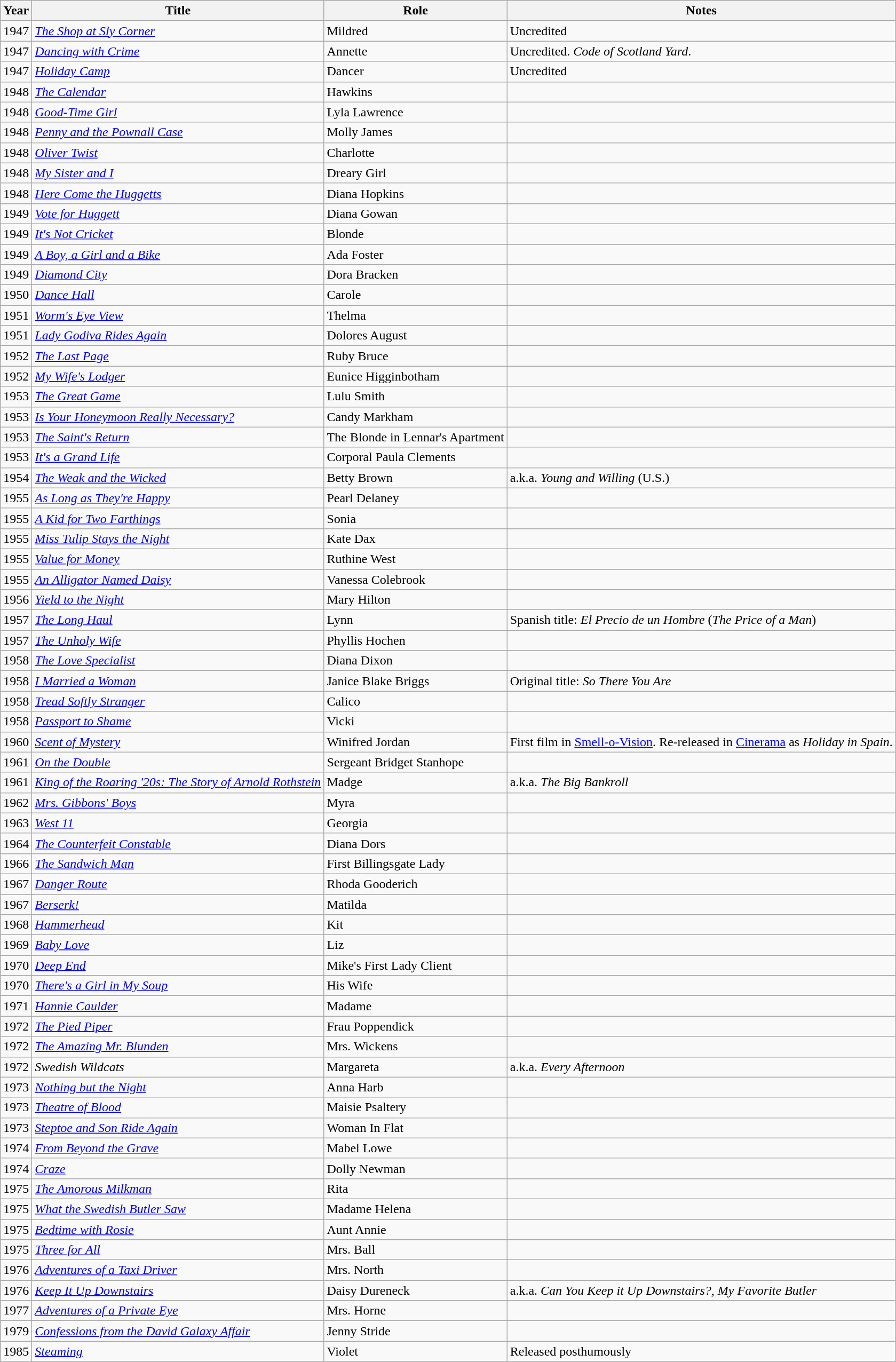<table class="wikitable sortable">
<tr>
<th>Year</th>
<th>Title</th>
<th>Role</th>
<th>Notes</th>
</tr>
<tr>
<td>1947</td>
<td><em><a href='#'>The Shop at Sly Corner</a></em></td>
<td>Mildred</td>
<td>Uncredited</td>
</tr>
<tr>
<td>1947</td>
<td><em><a href='#'>Dancing with Crime</a></em></td>
<td>Annette</td>
<td>Uncredited.  <em>Code of Scotland Yard</em>.</td>
</tr>
<tr>
<td>1947</td>
<td><em><a href='#'>Holiday Camp</a></em></td>
<td>Dancer</td>
<td>Uncredited</td>
</tr>
<tr>
<td>1948</td>
<td><em><a href='#'>The Calendar</a></em></td>
<td>Hawkins</td>
<td></td>
</tr>
<tr>
<td>1948</td>
<td><em><a href='#'>Good-Time Girl</a></em></td>
<td>Lyla Lawrence</td>
<td></td>
</tr>
<tr>
<td>1948</td>
<td><em><a href='#'>Penny and the Pownall Case</a></em></td>
<td>Molly James</td>
<td></td>
</tr>
<tr>
<td>1948</td>
<td><em><a href='#'>Oliver Twist</a></em></td>
<td>Charlotte</td>
<td></td>
</tr>
<tr>
<td>1948</td>
<td><em><a href='#'>My Sister and I</a></em></td>
<td>Dreary Girl</td>
<td></td>
</tr>
<tr>
<td>1948</td>
<td><em><a href='#'>Here Come the Huggetts</a></em></td>
<td>Diana Hopkins</td>
<td></td>
</tr>
<tr>
<td>1949</td>
<td><em><a href='#'>Vote for Huggett</a></em></td>
<td>Diana Gowan</td>
<td></td>
</tr>
<tr>
<td>1949</td>
<td><em><a href='#'>It's Not Cricket</a></em></td>
<td>Blonde</td>
<td></td>
</tr>
<tr>
<td>1949</td>
<td><em><a href='#'>A Boy, a Girl and a Bike</a></em></td>
<td>Ada Foster</td>
<td></td>
</tr>
<tr>
<td>1949</td>
<td><em><a href='#'>Diamond City</a></em></td>
<td>Dora Bracken</td>
<td></td>
</tr>
<tr>
<td>1950</td>
<td><em><a href='#'>Dance Hall</a></em></td>
<td>Carole</td>
<td></td>
</tr>
<tr>
<td>1951</td>
<td><em><a href='#'>Worm's Eye View</a></em></td>
<td>Thelma</td>
<td></td>
</tr>
<tr>
<td>1951</td>
<td><em><a href='#'>Lady Godiva Rides Again</a></em></td>
<td>Dolores August</td>
<td></td>
</tr>
<tr>
<td>1952</td>
<td><em><a href='#'>The Last Page</a></em></td>
<td>Ruby Bruce</td>
<td></td>
</tr>
<tr>
<td>1952</td>
<td><em><a href='#'>My Wife's Lodger</a></em></td>
<td>Eunice Higginbotham</td>
<td></td>
</tr>
<tr>
<td>1953</td>
<td><em><a href='#'>The Great Game</a></em></td>
<td>Lulu Smith</td>
<td></td>
</tr>
<tr>
<td>1953</td>
<td><em><a href='#'>Is Your Honeymoon Really Necessary?</a></em></td>
<td>Candy Markham</td>
<td></td>
</tr>
<tr>
<td>1953</td>
<td><em><a href='#'>The Saint's Return</a></em></td>
<td>The Blonde in Lennar's Apartment</td>
<td></td>
</tr>
<tr>
<td>1953</td>
<td><em><a href='#'>It's a Grand Life</a></em></td>
<td>Corporal Paula Clements</td>
<td></td>
</tr>
<tr>
<td>1954</td>
<td><em><a href='#'>The Weak and the Wicked</a></em></td>
<td>Betty Brown</td>
<td>a.k.a. <em>Young and Willing</em> (U.S.)</td>
</tr>
<tr>
<td>1955</td>
<td><em><a href='#'>As Long as They're Happy</a></em></td>
<td>Pearl Delaney</td>
<td></td>
</tr>
<tr>
<td>1955</td>
<td><em><a href='#'>A Kid for Two Farthings</a></em></td>
<td>Sonia</td>
<td></td>
</tr>
<tr>
<td>1955</td>
<td><em><a href='#'>Miss Tulip Stays the Night</a></em></td>
<td>Kate Dax</td>
<td></td>
</tr>
<tr>
<td>1955</td>
<td><em><a href='#'>Value for Money</a></em></td>
<td>Ruthine West</td>
<td></td>
</tr>
<tr>
<td>1955</td>
<td><em><a href='#'>An Alligator Named Daisy</a></em></td>
<td>Vanessa Colebrook</td>
<td></td>
</tr>
<tr>
<td>1956</td>
<td><em><a href='#'>Yield to the Night</a></em></td>
<td>Mary Hilton</td>
<td></td>
</tr>
<tr>
<td>1957</td>
<td><em><a href='#'>The Long Haul</a></em></td>
<td>Lynn</td>
<td>Spanish title: <em>El Precio de un Hombre</em> (<em>The Price of a Man</em>)</td>
</tr>
<tr>
<td>1957</td>
<td><em><a href='#'>The Unholy Wife</a></em></td>
<td>Phyllis Hochen</td>
<td></td>
</tr>
<tr>
<td>1958</td>
<td><em><a href='#'>The Love Specialist</a></em></td>
<td>Diana Dixon</td>
<td></td>
</tr>
<tr>
<td>1958</td>
<td><em><a href='#'>I Married a Woman</a></em></td>
<td>Janice Blake Briggs</td>
<td>Original title: <em>So There You Are</em></td>
</tr>
<tr>
<td>1958</td>
<td><em><a href='#'>Tread Softly Stranger</a></em></td>
<td>Calico</td>
<td></td>
</tr>
<tr>
<td>1958</td>
<td><em><a href='#'>Passport to Shame</a></em></td>
<td>Vicki</td>
<td></td>
</tr>
<tr>
<td>1960</td>
<td><em><a href='#'>Scent of Mystery</a></em></td>
<td>Winifred Jordan</td>
<td>First film in <a href='#'>Smell-o-Vision</a>. Re-released in <a href='#'>Cinerama</a> as <em>Holiday in Spain</em>.</td>
</tr>
<tr>
<td>1961</td>
<td><em><a href='#'>On the Double</a></em></td>
<td>Sergeant Bridget Stanhope</td>
<td></td>
</tr>
<tr>
<td>1961</td>
<td><em><a href='#'>King of the Roaring '20s: The Story of Arnold Rothstein</a></em></td>
<td>Madge</td>
<td>a.k.a. <em>The Big Bankroll</em></td>
</tr>
<tr>
<td>1962</td>
<td><em><a href='#'>Mrs. Gibbons' Boys</a></em></td>
<td>Myra</td>
<td></td>
</tr>
<tr>
<td>1963</td>
<td><em><a href='#'>West 11</a></em></td>
<td>Georgia</td>
<td></td>
</tr>
<tr>
<td>1964</td>
<td><em><a href='#'>The Counterfeit Constable</a></em></td>
<td>Diana Dors</td>
<td></td>
</tr>
<tr>
<td>1966</td>
<td><em><a href='#'>The Sandwich Man</a></em></td>
<td>First Billingsgate Lady</td>
<td></td>
</tr>
<tr>
<td>1967</td>
<td><em><a href='#'>Danger Route</a></em></td>
<td>Rhoda Gooderich</td>
<td></td>
</tr>
<tr>
<td>1967</td>
<td><em><a href='#'>Berserk!</a></em></td>
<td>Matilda</td>
<td></td>
</tr>
<tr>
<td>1968</td>
<td><em><a href='#'>Hammerhead</a></em></td>
<td>Kit</td>
<td></td>
</tr>
<tr>
<td>1969</td>
<td><em><a href='#'>Baby Love</a></em></td>
<td>Liz</td>
<td></td>
</tr>
<tr>
<td>1970</td>
<td><em><a href='#'>Deep End</a></em></td>
<td>Mike's First Lady Client</td>
<td></td>
</tr>
<tr>
<td>1970</td>
<td><em><a href='#'>There's a Girl in My Soup</a></em></td>
<td>His Wife</td>
<td></td>
</tr>
<tr>
<td>1971</td>
<td><em><a href='#'>Hannie Caulder</a></em></td>
<td>Madame</td>
<td></td>
</tr>
<tr>
<td>1972</td>
<td><em><a href='#'>The Pied Piper</a></em></td>
<td>Frau Poppendick</td>
<td></td>
</tr>
<tr>
<td>1972</td>
<td><em><a href='#'>The Amazing Mr. Blunden</a></em></td>
<td>Mrs. Wickens</td>
<td></td>
</tr>
<tr>
<td>1972</td>
<td><em>Swedish Wildcats</em></td>
<td>Margareta</td>
<td>a.k.a. <em>Every Afternoon</em></td>
</tr>
<tr>
<td>1973</td>
<td><em><a href='#'>Nothing but the Night</a></em></td>
<td>Anna Harb</td>
<td></td>
</tr>
<tr>
<td>1973</td>
<td><em><a href='#'>Theatre of Blood</a></em></td>
<td>Maisie Psaltery</td>
<td></td>
</tr>
<tr>
<td>1973</td>
<td><em><a href='#'>Steptoe and Son Ride Again</a></em></td>
<td>Woman In Flat</td>
<td></td>
</tr>
<tr>
<td>1974</td>
<td><em><a href='#'>From Beyond the Grave</a></em></td>
<td>Mabel Lowe</td>
<td></td>
</tr>
<tr>
<td>1974</td>
<td><em><a href='#'>Craze</a></em></td>
<td>Dolly Newman</td>
<td></td>
</tr>
<tr>
<td>1975</td>
<td><em><a href='#'>The Amorous Milkman</a></em></td>
<td>Rita</td>
<td></td>
</tr>
<tr>
<td>1975</td>
<td><em><a href='#'>What the Swedish Butler Saw</a></em></td>
<td>Madame Helena</td>
<td></td>
</tr>
<tr>
<td>1975</td>
<td><em><a href='#'>Bedtime with Rosie</a></em></td>
<td>Aunt Annie</td>
<td></td>
</tr>
<tr>
<td>1975</td>
<td><em><a href='#'>Three for All</a></em></td>
<td>Mrs. Ball</td>
<td></td>
</tr>
<tr>
<td>1976</td>
<td><em><a href='#'>Adventures of a Taxi Driver</a></em></td>
<td>Mrs. North</td>
<td></td>
</tr>
<tr>
<td>1976</td>
<td><em><a href='#'>Keep It Up Downstairs</a></em></td>
<td>Daisy Dureneck</td>
<td>a.k.a. <em>Can You Keep it Up Downstairs?</em>, <em>My Favorite Butler</em></td>
</tr>
<tr>
<td>1977</td>
<td><em><a href='#'>Adventures of a Private Eye</a></em></td>
<td>Mrs. Horne</td>
<td></td>
</tr>
<tr>
<td>1979</td>
<td><em><a href='#'>Confessions from the David Galaxy Affair</a></em></td>
<td>Jenny Stride</td>
<td></td>
</tr>
<tr>
<td>1985</td>
<td><em><a href='#'>Steaming</a></em></td>
<td>Violet</td>
<td>Released posthumously</td>
</tr>
</table>
